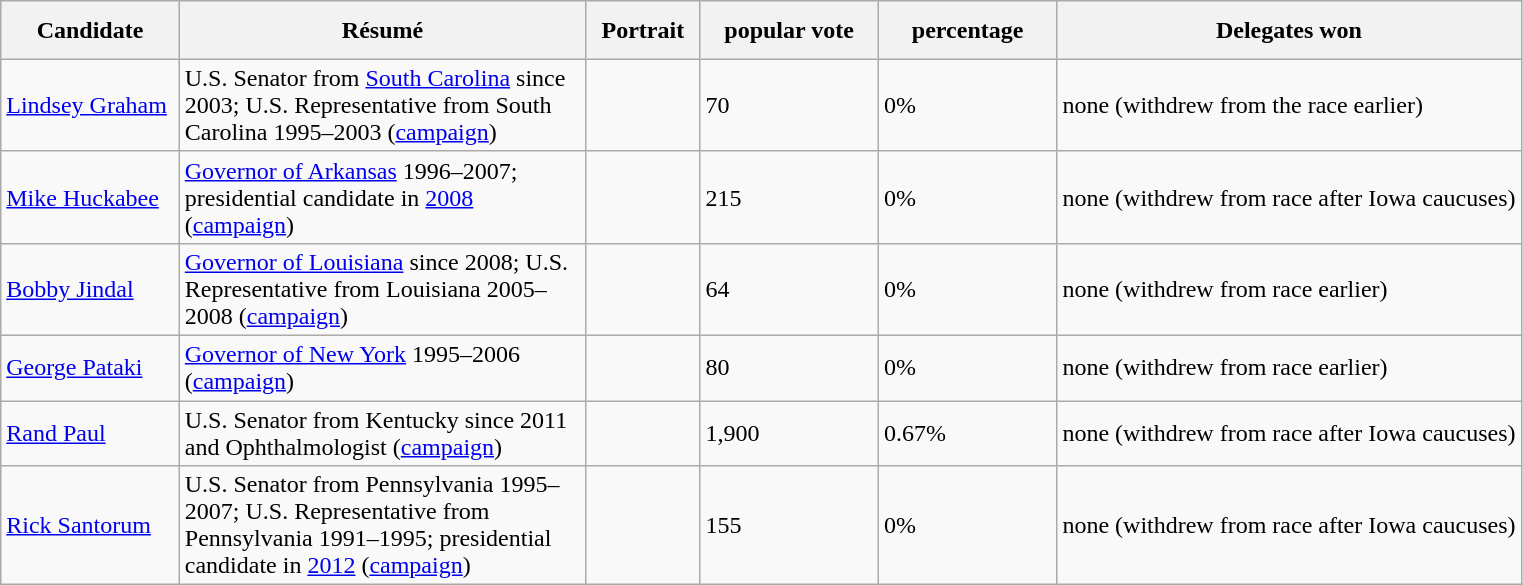<table class="wikitable sortable">
<tr>
<th style="padding:10px; width:98px;">Candidate</th>
<th style="padding:10px; width:250px;">Résumé</th>
<th class="unsortable" style="padding:10px; width:50px;">Portrait</th>
<th data-sort-type="number" style="padding:10px; width:98px;">popular vote</th>
<th data-sort-type="number" style="padding:10px; width:98px;">percentage</th>
<th style="padding:10px;">Delegates won</th>
</tr>
<tr>
<td><a href='#'>Lindsey Graham</a></td>
<td>U.S. Senator from <a href='#'>South Carolina</a> since 2003; U.S. Representative from South Carolina 1995–2003 (<a href='#'>campaign</a>)</td>
<td></td>
<td>70</td>
<td>0%</td>
<td>none (withdrew from the race earlier)</td>
</tr>
<tr>
<td><a href='#'>Mike Huckabee</a></td>
<td><a href='#'>Governor of Arkansas</a> 1996–2007; presidential candidate in <a href='#'>2008</a> (<a href='#'>campaign</a>)</td>
<td></td>
<td>215</td>
<td>0%</td>
<td>none (withdrew from race after Iowa caucuses)</td>
</tr>
<tr>
<td><a href='#'>Bobby Jindal</a></td>
<td><a href='#'>Governor of Louisiana</a> since 2008; U.S. Representative from Louisiana 2005–2008 (<a href='#'>campaign</a>)</td>
<td></td>
<td>64</td>
<td>0%</td>
<td>none (withdrew from race earlier)</td>
</tr>
<tr>
<td><a href='#'>George Pataki</a></td>
<td><a href='#'>Governor of New York</a> 1995–2006 (<a href='#'>campaign</a>)</td>
<td></td>
<td>80</td>
<td>0%</td>
<td>none (withdrew from race earlier)</td>
</tr>
<tr>
<td><a href='#'>Rand Paul</a></td>
<td>U.S. Senator from Kentucky since 2011 and Ophthalmologist (<a href='#'>campaign</a>)</td>
<td></td>
<td>1,900</td>
<td>0.67%</td>
<td>none (withdrew from race after Iowa caucuses)</td>
</tr>
<tr>
<td><a href='#'>Rick Santorum</a></td>
<td>U.S. Senator from Pennsylvania 1995–2007; U.S. Representative from Pennsylvania 1991–1995; presidential candidate in <a href='#'>2012</a> (<a href='#'>campaign</a>)</td>
<td></td>
<td>155</td>
<td>0%</td>
<td>none (withdrew from race after Iowa caucuses)</td>
</tr>
</table>
